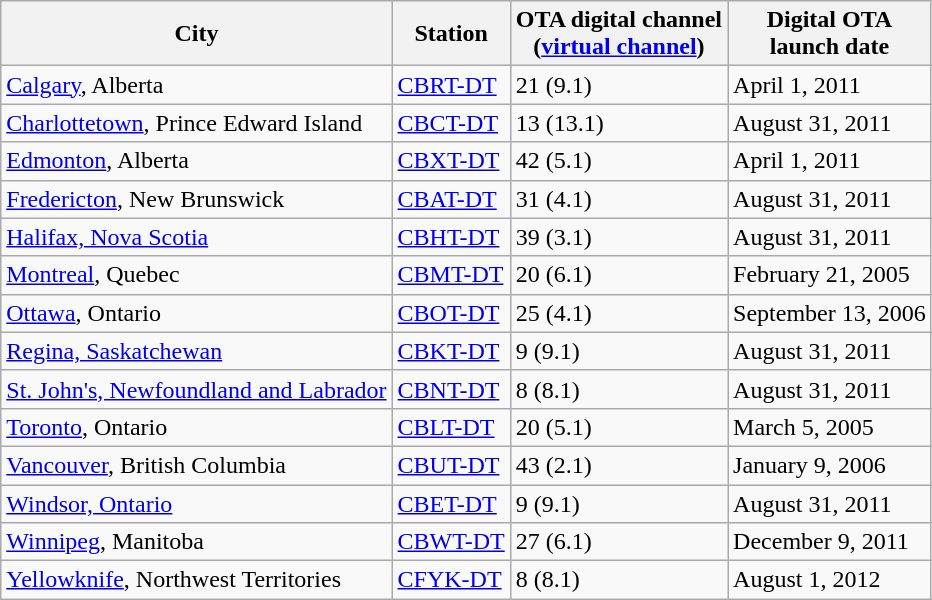<table class="wikitable sortable">
<tr>
<th>City</th>
<th>Station</th>
<th>OTA digital channel<br>(<a href='#'>virtual channel</a>)</th>
<th>Digital OTA<br>launch date</th>
</tr>
<tr>
<td><a href='#'>Calgary</a>, Alberta</td>
<td><a href='#'>CBRT-DT</a></td>
<td>21 (9.1)</td>
<td>April 1, 2011</td>
</tr>
<tr>
<td><a href='#'>Charlottetown</a>, Prince Edward Island</td>
<td><a href='#'>CBCT-DT</a></td>
<td>13 (13.1)</td>
<td>August 31, 2011</td>
</tr>
<tr>
<td><a href='#'>Edmonton</a>, Alberta</td>
<td><a href='#'>CBXT-DT</a></td>
<td>42 (5.1)</td>
<td>April 1, 2011</td>
</tr>
<tr>
<td><a href='#'>Fredericton</a>, New Brunswick</td>
<td><a href='#'>CBAT-DT</a></td>
<td>31 (4.1)</td>
<td>August 31, 2011</td>
</tr>
<tr>
<td><a href='#'>Halifax, Nova Scotia</a></td>
<td><a href='#'>CBHT-DT</a></td>
<td>39 (3.1)</td>
<td>August 31, 2011</td>
</tr>
<tr>
<td><a href='#'>Montreal</a>, Quebec</td>
<td><a href='#'>CBMT-DT</a></td>
<td>20 (6.1)</td>
<td>February 21, 2005</td>
</tr>
<tr>
<td><a href='#'>Ottawa</a>, Ontario</td>
<td><a href='#'>CBOT-DT</a></td>
<td>25 (4.1)</td>
<td>September 13, 2006</td>
</tr>
<tr>
<td><a href='#'>Regina, Saskatchewan</a></td>
<td><a href='#'>CBKT-DT</a></td>
<td>9 (9.1)</td>
<td>August 31, 2011</td>
</tr>
<tr>
<td><a href='#'>St. John's, Newfoundland and Labrador</a></td>
<td><a href='#'>CBNT-DT</a></td>
<td>8 (8.1)</td>
<td>August 31, 2011</td>
</tr>
<tr>
<td><a href='#'>Toronto</a>, Ontario</td>
<td><a href='#'>CBLT-DT</a></td>
<td>20 (5.1)</td>
<td>March 5, 2005</td>
</tr>
<tr>
<td><a href='#'>Vancouver</a>, British Columbia</td>
<td><a href='#'>CBUT-DT</a></td>
<td>43 (2.1)</td>
<td>January 9, 2006</td>
</tr>
<tr>
<td><a href='#'>Windsor, Ontario</a></td>
<td><a href='#'>CBET-DT</a></td>
<td>9 (9.1)</td>
<td>August 31, 2011</td>
</tr>
<tr>
<td><a href='#'>Winnipeg</a>, Manitoba</td>
<td><a href='#'>CBWT-DT</a></td>
<td>27 (6.1)</td>
<td>December 9, 2011</td>
</tr>
<tr>
<td><a href='#'>Yellowknife</a>, Northwest Territories</td>
<td><a href='#'>CFYK-DT</a></td>
<td>8 (8.1)</td>
<td>August 1, 2012</td>
</tr>
</table>
